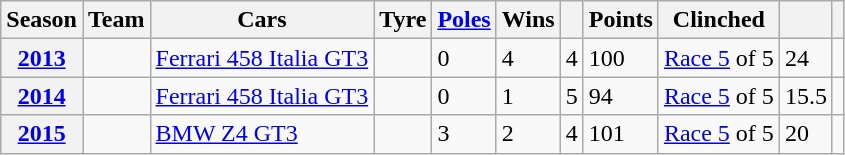<table class="wikitable sortable plainrowheaders" ; text-align:center;">
<tr>
<th scope="col">Season</th>
<th scope="col">Team</th>
<th scope="col">Cars</th>
<th scope="col">Tyre</th>
<th scope="col"><a href='#'>Poles</a></th>
<th scope="col">Wins</th>
<th scope="col"></th>
<th scope="col">Points</th>
<th scope="col">Clinched</th>
<th scope="col"></th>
<th scope="col" class="unsortable"></th>
</tr>
<tr>
<th scope="row" style="text-align: center;"><a href='#'>2013</a></th>
<td></td>
<td><a href='#'>Ferrari 458 Italia GT3</a></td>
<td></td>
<td>0</td>
<td>4</td>
<td>4</td>
<td>100</td>
<td><a href='#'>Race 5</a> of 5</td>
<td>24</td>
<td style="text-align:center;"></td>
</tr>
<tr>
<th scope="row" style="text-align: center;"><a href='#'>2014</a></th>
<td></td>
<td><a href='#'>Ferrari 458 Italia GT3</a></td>
<td></td>
<td>0</td>
<td>1</td>
<td>5</td>
<td>94</td>
<td><a href='#'>Race 5</a> of 5</td>
<td>15.5</td>
<td style="text-align:center;"></td>
</tr>
<tr>
<th scope="row" style="text-align: center;"><a href='#'>2015</a></th>
<td></td>
<td><a href='#'>BMW Z4 GT3</a></td>
<td></td>
<td>3</td>
<td>2</td>
<td>4</td>
<td>101</td>
<td><a href='#'>Race 5</a> of 5</td>
<td>20</td>
<td style="text-align:center;"></td>
</tr>
</table>
